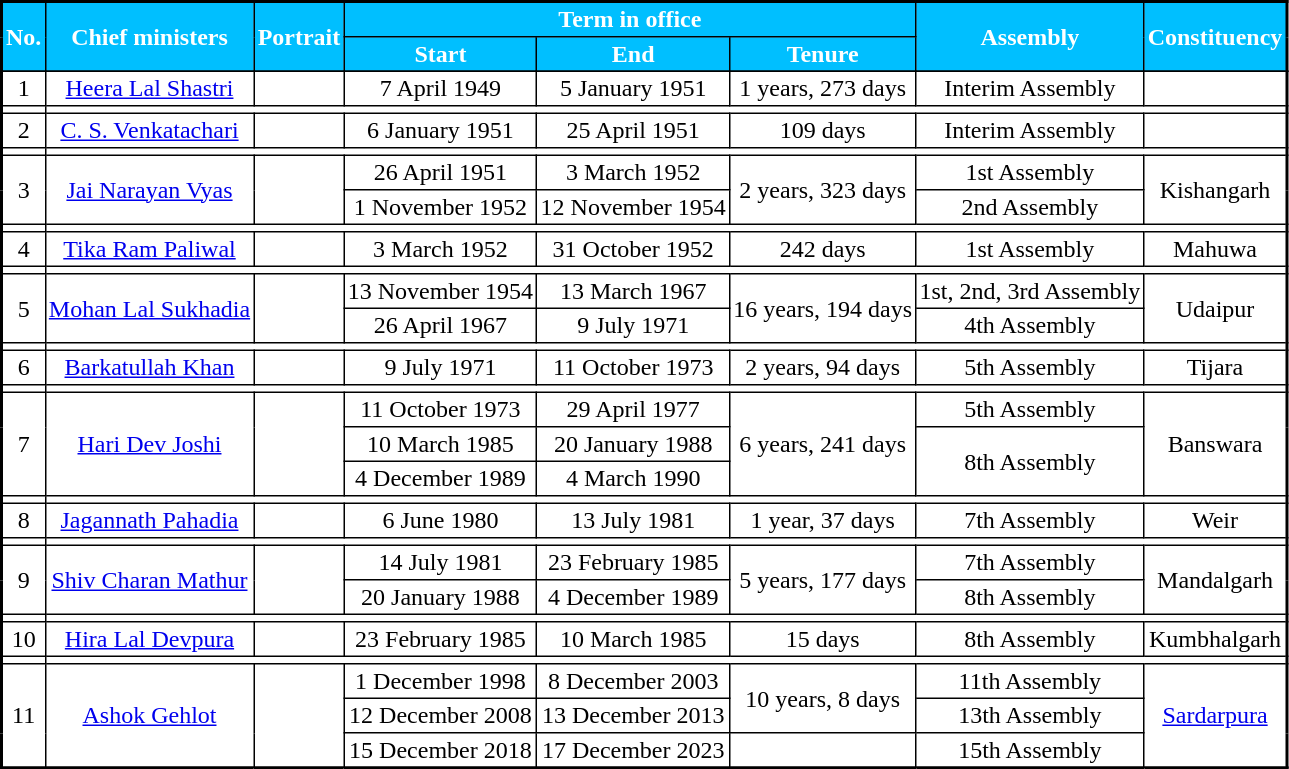<table class="sortable" style="border-collapse: collapse; border: 2px #000000 solid; font-size: x-big; width="70%" cellspacing="0" cellpadding="2" border="1">
<tr>
<th rowspan ="2" style="background-color:#00BFFF; color:white">No.</th>
<th rowspan ="2" style="background-color:#00BFFF; color:white">Chief ministers</th>
<th rowspan ="2" style="background-color:#00BFFF; color:white">Portrait</th>
<th Colspan="3"  style="background-color:#00BFFF; color:white">Term in office</th>
<th rowspan ="2" style="background-color:#00BFFF; color:white">Assembly</th>
<th rowspan ="2" style="background-color:#00BFFF; color:white">Constituency</th>
</tr>
<tr>
<th style="background-color:#00BFFF; color:white">Start</th>
<th style="background-color:#00BFFF; color:white">End</th>
<th style="background-color:#00BFFF; color:white">Tenure</th>
</tr>
<tr>
</tr>
<tr style="vertical-align: middle; text-align: center;">
<td rowspan="1">1</td>
<td rowspan="1"><a href='#'>Heera Lal Shastri</a></td>
<td rowspan="1"></td>
<td>7 April 1949</td>
<td>5 January 1951</td>
<td rowspan ="1">1 years, 273 days</td>
<td rowspan="1">Interim Assembly</td>
<td rowspan ="1"></td>
</tr>
<tr style="vertical-align: middle; text-align: center;">
<td></td>
</tr>
<tr style="vertical-align: middle; text-align: center;">
<td rowspan="1">2</td>
<td rowspan="1"><a href='#'>C. S. Venkatachari</a></td>
<td rowspan="1"></td>
<td rowspan="1">6 January 1951</td>
<td rowspan="1">25 April 1951</td>
<td rowspan ="1">109 days</td>
<td>Interim Assembly</td>
<td rowspan ="1"></td>
</tr>
<tr style="vertical-align: middle; text-align: center;">
<td></td>
</tr>
<tr style="vertical-align: middle; text-align: center;">
<td rowspan="2">3</td>
<td rowspan="2"><a href='#'>Jai Narayan Vyas</a></td>
<td rowspan="2"></td>
<td rowspan="1">26 April 1951</td>
<td rowspan="1">3 March 1952</td>
<td rowspan ="2">2 years, 323 days</td>
<td rowspan="1">1st Assembly</td>
<td rowspan ="2">Kishangarh</td>
</tr>
<tr style="vertical-align: middle; text-align: center;">
<td rowspan="1">1 November 1952</td>
<td rowspan="1">12 November 1954</td>
<td rowspan="1">2nd Assembly</td>
</tr>
<tr style="vertical-align: middle; text-align: center;">
<td></td>
</tr>
<tr style="vertical-align: middle; text-align: center;">
<td rowspan="1">4</td>
<td rowspan="1"><a href='#'>Tika Ram Paliwal</a></td>
<td rowspan="1"></td>
<td rowspan="1">3 March 1952</td>
<td rowspan="1">31 October 1952</td>
<td rowspan ="1">242 days</td>
<td rowspan="1">1st Assembly</td>
<td rowspan ="1">Mahuwa</td>
</tr>
<tr style="vertical-align: middle; text-align: center;">
<td></td>
</tr>
<tr style="vertical-align: middle; text-align: center;">
<td rowspan="2">5</td>
<td rowspan="2"><a href='#'>Mohan Lal Sukhadia</a></td>
<td rowspan="2"></td>
<td rowspan="1">13 November 1954</td>
<td rowspan="1">13 March 1967</td>
<td rowspan ="2">16 years, 194 days</td>
<td rowspan="1">1st, 2nd, 3rd Assembly</td>
<td rowspan ="2">Udaipur</td>
</tr>
<tr style="vertical-align: middle; text-align: center;">
<td rowspan="1">26 April 1967</td>
<td rowspan="1">9 July 1971</td>
<td rowspan="1">4th Assembly</td>
</tr>
<tr style="vertical-align: middle; text-align: center;">
<td></td>
</tr>
<tr style="vertical-align: middle; text-align: center;">
<td rowspan="1">6</td>
<td rowspan="1"><a href='#'>Barkatullah Khan</a></td>
<td rowspan="1"></td>
<td rowspan="1">9 July 1971</td>
<td rowspan="1">11 October 1973</td>
<td rowspan ="1">2 years, 94 days</td>
<td rowspan="1">5th Assembly</td>
<td rowspan ="1">Tijara</td>
</tr>
<tr style="vertical-align: middle; text-align: center;">
<td></td>
</tr>
<tr style="vertical-align: middle; text-align: center;">
<td rowspan="3">7</td>
<td rowspan="3"><a href='#'>Hari Dev Joshi</a></td>
<td rowspan="3"></td>
<td rowspan="1">11 October 1973</td>
<td rowspan="1">29 April 1977</td>
<td rowspan ="3">6 years, 241 days</td>
<td rowspan="1">5th Assembly</td>
<td rowspan ="3">Banswara</td>
</tr>
<tr style="vertical-align: middle; text-align: center;">
<td rowspan="1">10 March 1985</td>
<td rowspan="1">20 January 1988</td>
<td rowspan="2">8th Assembly</td>
</tr>
<tr style="vertical-align: middle; text-align: center;">
<td rowspan="1">4 December 1989</td>
<td rowspan="1">4 March 1990</td>
</tr>
<tr style="vertical-align: middle; text-align: center;">
<td></td>
</tr>
<tr style="vertical-align: middle; text-align: center;">
<td rowspan="1">8</td>
<td rowspan="1"><a href='#'>Jagannath Pahadia</a></td>
<td rowspan="1"></td>
<td rowspan="1">6 June 1980</td>
<td rowspan="1">13 July 1981</td>
<td rowspan ="1">1 year, 37 days</td>
<td rowspan="1">7th Assembly</td>
<td rowspan ="1">Weir</td>
</tr>
<tr style="vertical-align: middle; text-align: center;">
<td></td>
</tr>
<tr style="vertical-align: middle; text-align: center;">
<td rowspan="2">9</td>
<td rowspan="2"><a href='#'>Shiv Charan Mathur</a></td>
<td rowspan="2"></td>
<td rowspan="1">14 July 1981</td>
<td rowspan="1">23 February 1985</td>
<td rowspan ="2">5 years, 177 days</td>
<td rowspan="1">7th Assembly</td>
<td rowspan ="2">Mandalgarh</td>
</tr>
<tr style="vertical-align: middle; text-align: center;">
<td rowspan="1">20 January 1988</td>
<td rowspan="1">4 December 1989</td>
<td rowspan="1">8th Assembly</td>
</tr>
<tr style="vertical-align: middle; text-align: center;">
<td></td>
</tr>
<tr style="vertical-align: middle; text-align: center;">
<td rowspan="1">10</td>
<td rowspan="1"><a href='#'>Hira Lal Devpura</a></td>
<td rowspan="1"></td>
<td rowspan="1">23 February 1985</td>
<td rowspan="1">10 March 1985</td>
<td rowspan ="1">15 days</td>
<td rowspan="1">8th Assembly</td>
<td rowspan ="1">Kumbhalgarh</td>
</tr>
<tr style="vertical-align: middle; text-align: center;">
<td></td>
</tr>
<tr style="vertical-align: middle; text-align: center;">
<td rowspan="3">11</td>
<td rowspan="3"><a href='#'>Ashok Gehlot</a></td>
<td rowspan="3"></td>
<td>1 December 1998</td>
<td>8 December 2003</td>
<td rowspan ="2">10 years, 8 days</td>
<td rowspan="1">11th Assembly</td>
<td rowspan ="3"><a href='#'>Sardarpura</a></td>
</tr>
<tr style="vertical-align: middle; text-align: center;">
<td rowspan="1">12 December 2008</td>
<td rowspan="1">13 December 2013</td>
<td rowspan="1">13th Assembly</td>
</tr>
<tr style="vertical-align: middle; text-align: center;">
<td rowspan="1">15 December 2018</td>
<td rowspan="1">17 December 2023</td>
<td rowspan ="1"></td>
<td rowspan="1">15th Assembly</td>
</tr>
<tr style="vertical-align: middle; text-align: center;">
</tr>
<tr>
</tr>
</table>
